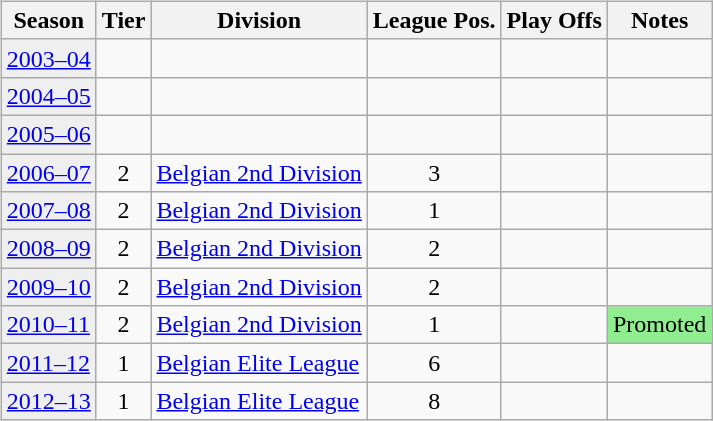<table>
<tr>
<td valign="top" width=0%><br><table class="wikitable">
<tr>
<th>Season</th>
<th>Tier</th>
<th>Division</th>
<th>League Pos.</th>
<th>Play Offs</th>
<th>Notes</th>
</tr>
<tr>
<td style="background:#efefef;"><a href='#'>2003–04</a></td>
<td align="center"></td>
<td></td>
<td align="center"></td>
<td></td>
<td></td>
</tr>
<tr>
<td style="background:#efefef;"><a href='#'>2004–05</a></td>
<td align="center"></td>
<td></td>
<td align="center"></td>
<td></td>
<td></td>
</tr>
<tr>
<td style="background:#efefef;"><a href='#'>2005–06</a></td>
<td align="center"></td>
<td></td>
<td align="center"></td>
<td></td>
<td></td>
</tr>
<tr>
<td style="background:#efefef;"><a href='#'>2006–07</a></td>
<td align="center">2</td>
<td><a href='#'>Belgian 2nd Division</a></td>
<td align="center">3</td>
<td></td>
<td></td>
</tr>
<tr>
<td style="background:#efefef;"><a href='#'>2007–08</a></td>
<td align="center">2</td>
<td><a href='#'>Belgian 2nd Division</a></td>
<td align="center">1</td>
<td></td>
<td></td>
</tr>
<tr>
<td style="background:#efefef;"><a href='#'>2008–09</a></td>
<td align="center">2</td>
<td><a href='#'>Belgian 2nd Division</a></td>
<td align="center">2</td>
<td></td>
<td></td>
</tr>
<tr>
<td style="background:#efefef;"><a href='#'>2009–10</a></td>
<td align="center">2</td>
<td><a href='#'>Belgian 2nd Division</a></td>
<td align="center">2</td>
<td></td>
<td></td>
</tr>
<tr>
<td style="background:#efefef;"><a href='#'>2010–11</a></td>
<td align="center">2</td>
<td><a href='#'>Belgian 2nd Division</a></td>
<td align="center">1</td>
<td></td>
<td style="background:#90EE90">Promoted</td>
</tr>
<tr>
<td style="background:#efefef;"><a href='#'>2011–12</a></td>
<td align="center">1</td>
<td><a href='#'>Belgian Elite League</a></td>
<td align="center">6</td>
<td></td>
<td></td>
</tr>
<tr>
<td style="background:#efefef;"><a href='#'>2012–13</a></td>
<td align="center">1</td>
<td><a href='#'>Belgian Elite League</a></td>
<td align="center">8</td>
<td></td>
<td></td>
</tr>
</table>
</td>
</tr>
<tr>
</tr>
</table>
